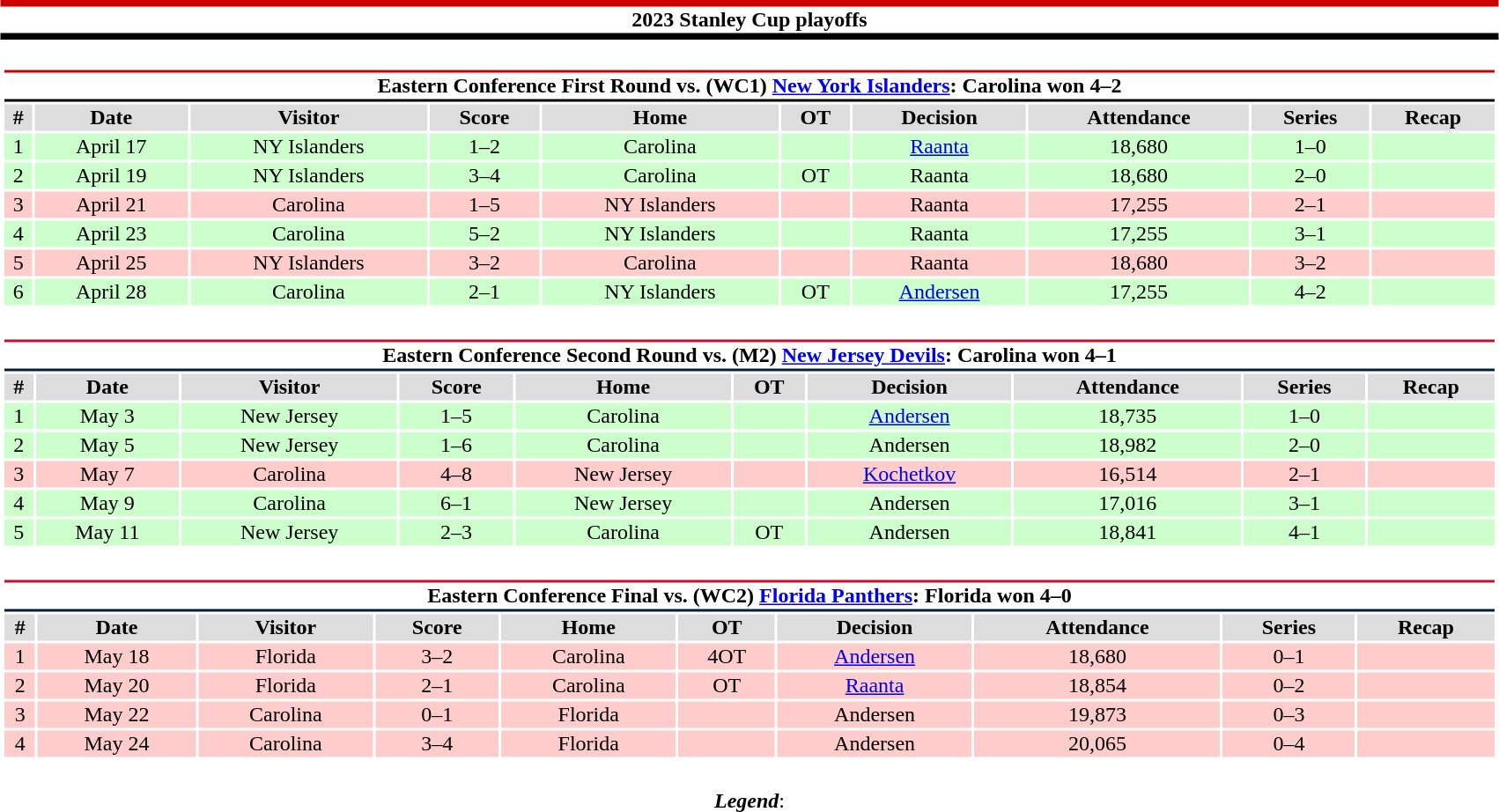<table class="toccolours" style="width:90%; clear:both; margin:1.5em auto; text-align:center;">
<tr>
<th colspan="10" style="background:#FFFFFF; border-top:#CC0000 5px solid; border-bottom:#000000 5px solid;">2023 Stanley Cup playoffs</th>
</tr>
<tr>
<td colspan="10"><br><table class="toccolours collapsible collapsed" style="width:100%;">
<tr>
<th colspan="10" style="background:#FFFFFF; border-top:#CC0000 2px solid; border-bottom:#000000 2px solid;">Eastern Conference First Round vs. (WC1) <a href='#'>New York Islanders</a>: Carolina won 4–2</th>
</tr>
<tr style="background:#ddd;">
<th>#</th>
<th>Date</th>
<th>Visitor</th>
<th>Score</th>
<th>Home</th>
<th>OT</th>
<th>Decision</th>
<th>Attendance</th>
<th>Series</th>
<th>Recap</th>
</tr>
<tr style="background:#cfc;">
<td>1</td>
<td>April 17</td>
<td>NY Islanders</td>
<td>1–2</td>
<td>Carolina</td>
<td></td>
<td><a href='#'>Raanta</a></td>
<td>18,680</td>
<td>1–0</td>
<td></td>
</tr>
<tr style="background:#cfc;">
<td>2</td>
<td>April 19</td>
<td>NY Islanders</td>
<td>3–4</td>
<td>Carolina</td>
<td>OT</td>
<td>Raanta</td>
<td>18,680</td>
<td>2–0</td>
<td></td>
</tr>
<tr style="background:#fcc;">
<td>3</td>
<td>April 21</td>
<td>Carolina</td>
<td>1–5</td>
<td>NY Islanders</td>
<td></td>
<td>Raanta</td>
<td>17,255</td>
<td>2–1</td>
<td></td>
</tr>
<tr style="background:#cfc;">
<td>4</td>
<td>April 23</td>
<td>Carolina</td>
<td>5–2</td>
<td>NY Islanders</td>
<td></td>
<td>Raanta</td>
<td>17,255</td>
<td>3–1</td>
<td></td>
</tr>
<tr style="background:#fcc;">
<td>5</td>
<td>April 25</td>
<td>NY Islanders</td>
<td>3–2</td>
<td>Carolina</td>
<td></td>
<td>Raanta</td>
<td>18,680</td>
<td>3–2</td>
<td></td>
</tr>
<tr style="background:#cfc;">
<td>6</td>
<td>April 28</td>
<td>Carolina</td>
<td>2–1</td>
<td>NY Islanders</td>
<td>OT</td>
<td><a href='#'>Andersen</a></td>
<td>17,255</td>
<td>4–2</td>
<td></td>
</tr>
</table>
</td>
</tr>
<tr>
<td colspan="10"><br><table class="toccolours collapsible collapsed" style="width:100%;">
<tr>
<th colspan="10" style="background:#FFFFFF; border-top:#C8102E 2px solid; border-bottom:#041E42 2px solid;">Eastern Conference Second Round vs. (M2) <a href='#'>New Jersey Devils</a>: Carolina won 4–1</th>
</tr>
<tr style="background:#ddd;">
<th>#</th>
<th>Date</th>
<th>Visitor</th>
<th>Score</th>
<th>Home</th>
<th>OT</th>
<th>Decision</th>
<th>Attendance</th>
<th>Series</th>
<th>Recap</th>
</tr>
<tr style="background:#cfc;">
<td>1</td>
<td>May 3</td>
<td>New Jersey</td>
<td>1–5</td>
<td>Carolina</td>
<td></td>
<td><a href='#'>Andersen</a></td>
<td>18,735</td>
<td>1–0</td>
<td></td>
</tr>
<tr style="background:#cfc;">
<td>2</td>
<td>May 5</td>
<td>New Jersey</td>
<td>1–6</td>
<td>Carolina</td>
<td></td>
<td>Andersen</td>
<td>18,982</td>
<td>2–0</td>
<td></td>
</tr>
<tr style="background:#fcc;">
<td>3</td>
<td>May 7</td>
<td>Carolina</td>
<td>4–8</td>
<td>New Jersey</td>
<td></td>
<td><a href='#'>Kochetkov</a></td>
<td>16,514</td>
<td>2–1</td>
<td></td>
</tr>
<tr style="background:#cfc;">
<td>4</td>
<td>May 9</td>
<td>Carolina</td>
<td>6–1</td>
<td>New Jersey</td>
<td></td>
<td>Andersen</td>
<td>17,016</td>
<td>3–1</td>
<td></td>
</tr>
<tr style="background:#cfc;">
<td>5</td>
<td>May 11</td>
<td>New Jersey</td>
<td>2–3</td>
<td>Carolina</td>
<td>OT</td>
<td>Andersen</td>
<td>18,841</td>
<td>4–1</td>
<td></td>
</tr>
</table>
</td>
</tr>
<tr>
<td colspan="10"><br><table class="toccolours collapsible collapsed" style="width:100%;">
<tr>
<th colspan="10" style="background:#FFFFFF; border-top:#C8102E 2px solid; border-bottom:#041E42 2px solid;">Eastern Conference Final vs. (WC2) <a href='#'>Florida Panthers</a>: Florida won 4–0</th>
</tr>
<tr style="background:#ddd;">
<th>#</th>
<th>Date</th>
<th>Visitor</th>
<th>Score</th>
<th>Home</th>
<th>OT</th>
<th>Decision</th>
<th>Attendance</th>
<th>Series</th>
<th>Recap</th>
</tr>
<tr style="background:#fcc;">
<td>1</td>
<td>May 18</td>
<td>Florida</td>
<td>3–2</td>
<td>Carolina</td>
<td>4OT</td>
<td><a href='#'>Andersen</a></td>
<td>18,680</td>
<td>0–1</td>
<td></td>
</tr>
<tr style="background:#fcc;">
<td>2</td>
<td>May 20</td>
<td>Florida</td>
<td>2–1</td>
<td>Carolina</td>
<td>OT</td>
<td><a href='#'>Raanta</a></td>
<td>18,854</td>
<td>0–2</td>
<td></td>
</tr>
<tr style="background:#fcc;">
<td>3</td>
<td>May 22</td>
<td>Carolina</td>
<td>0–1</td>
<td>Florida</td>
<td></td>
<td>Andersen</td>
<td>19,873</td>
<td>0–3</td>
<td></td>
</tr>
<tr style="background:#fcc;">
<td>4</td>
<td>May 24</td>
<td>Carolina</td>
<td>3–4</td>
<td>Florida</td>
<td></td>
<td>Andersen</td>
<td>20,065</td>
<td>0–4</td>
<td></td>
</tr>
</table>
</td>
</tr>
<tr>
<td colspan="10" style="text-align:center;"><br><strong><em>Legend</em></strong>:

</td>
</tr>
</table>
